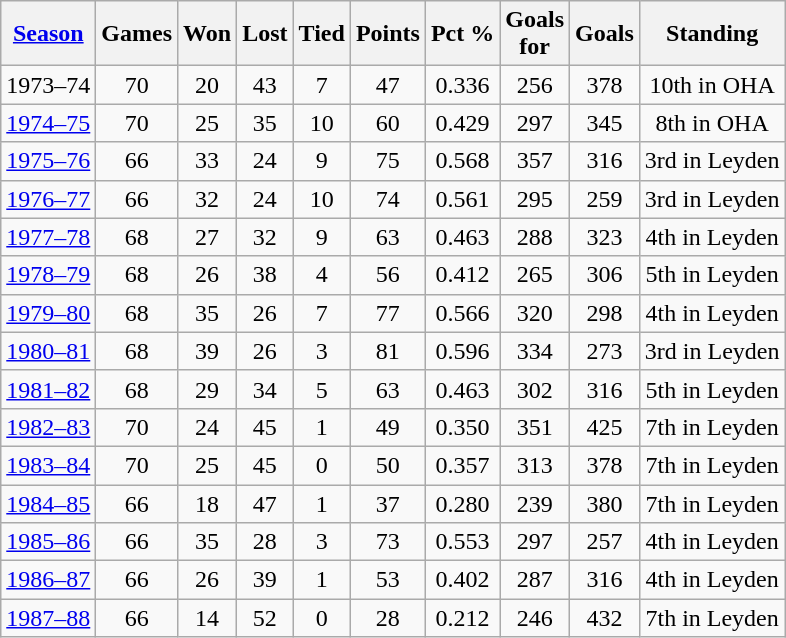<table class="wikitable">
<tr>
<th><a href='#'>Season</a></th>
<th>Games</th>
<th>Won</th>
<th>Lost</th>
<th>Tied</th>
<th>Points</th>
<th>Pct %</th>
<th>Goals<br>for</th>
<th>Goals<br></th>
<th>Standing</th>
</tr>
<tr align="center">
<td>1973–74</td>
<td>70</td>
<td>20</td>
<td>43</td>
<td>7</td>
<td>47</td>
<td>0.336</td>
<td>256</td>
<td>378</td>
<td>10th in OHA</td>
</tr>
<tr align="center">
<td><a href='#'>1974–75</a></td>
<td>70</td>
<td>25</td>
<td>35</td>
<td>10</td>
<td>60</td>
<td>0.429</td>
<td>297</td>
<td>345</td>
<td>8th in OHA</td>
</tr>
<tr align="center">
<td><a href='#'>1975–76</a></td>
<td>66</td>
<td>33</td>
<td>24</td>
<td>9</td>
<td>75</td>
<td>0.568</td>
<td>357</td>
<td>316</td>
<td>3rd in Leyden</td>
</tr>
<tr align="center">
<td><a href='#'>1976–77</a></td>
<td>66</td>
<td>32</td>
<td>24</td>
<td>10</td>
<td>74</td>
<td>0.561</td>
<td>295</td>
<td>259</td>
<td>3rd in Leyden</td>
</tr>
<tr align="center">
<td><a href='#'>1977–78</a></td>
<td>68</td>
<td>27</td>
<td>32</td>
<td>9</td>
<td>63</td>
<td>0.463</td>
<td>288</td>
<td>323</td>
<td>4th in Leyden</td>
</tr>
<tr align="center">
<td><a href='#'>1978–79</a></td>
<td>68</td>
<td>26</td>
<td>38</td>
<td>4</td>
<td>56</td>
<td>0.412</td>
<td>265</td>
<td>306</td>
<td>5th in Leyden</td>
</tr>
<tr align="center">
<td><a href='#'>1979–80</a></td>
<td>68</td>
<td>35</td>
<td>26</td>
<td>7</td>
<td>77</td>
<td>0.566</td>
<td>320</td>
<td>298</td>
<td>4th in Leyden</td>
</tr>
<tr align="center">
<td><a href='#'>1980–81</a></td>
<td>68</td>
<td>39</td>
<td>26</td>
<td>3</td>
<td>81</td>
<td>0.596</td>
<td>334</td>
<td>273</td>
<td>3rd in Leyden</td>
</tr>
<tr align="center">
<td><a href='#'>1981–82</a></td>
<td>68</td>
<td>29</td>
<td>34</td>
<td>5</td>
<td>63</td>
<td>0.463</td>
<td>302</td>
<td>316</td>
<td>5th in Leyden</td>
</tr>
<tr align="center">
<td><a href='#'>1982–83</a></td>
<td>70</td>
<td>24</td>
<td>45</td>
<td>1</td>
<td>49</td>
<td>0.350</td>
<td>351</td>
<td>425</td>
<td>7th in Leyden</td>
</tr>
<tr align="center">
<td><a href='#'>1983–84</a></td>
<td>70</td>
<td>25</td>
<td>45</td>
<td>0</td>
<td>50</td>
<td>0.357</td>
<td>313</td>
<td>378</td>
<td>7th in Leyden</td>
</tr>
<tr align="center">
<td><a href='#'>1984–85</a></td>
<td>66</td>
<td>18</td>
<td>47</td>
<td>1</td>
<td>37</td>
<td>0.280</td>
<td>239</td>
<td>380</td>
<td>7th in Leyden</td>
</tr>
<tr align="center">
<td><a href='#'>1985–86</a></td>
<td>66</td>
<td>35</td>
<td>28</td>
<td>3</td>
<td>73</td>
<td>0.553</td>
<td>297</td>
<td>257</td>
<td>4th in Leyden</td>
</tr>
<tr align="center">
<td><a href='#'>1986–87</a></td>
<td>66</td>
<td>26</td>
<td>39</td>
<td>1</td>
<td>53</td>
<td>0.402</td>
<td>287</td>
<td>316</td>
<td>4th in Leyden</td>
</tr>
<tr align="center">
<td><a href='#'>1987–88</a></td>
<td>66</td>
<td>14</td>
<td>52</td>
<td>0</td>
<td>28</td>
<td>0.212</td>
<td>246</td>
<td>432</td>
<td>7th in Leyden</td>
</tr>
</table>
